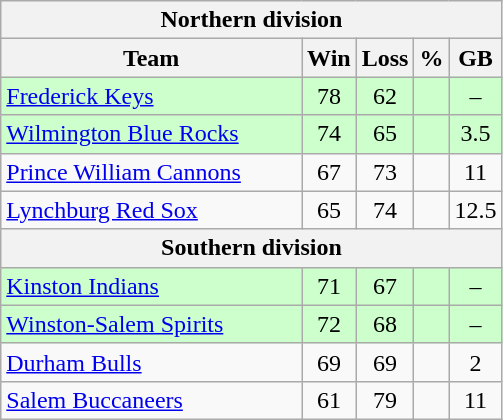<table class="wikitable">
<tr>
<th colspan="5">Northern division</th>
</tr>
<tr>
<th width="60%">Team</th>
<th>Win</th>
<th>Loss</th>
<th>%</th>
<th>GB</th>
</tr>
<tr align=center bgcolor=ccffcc>
<td align=left><a href='#'>Frederick Keys</a></td>
<td>78</td>
<td>62</td>
<td></td>
<td>–</td>
</tr>
<tr align=center bgcolor=ccffcc>
<td align=left><a href='#'>Wilmington Blue Rocks</a></td>
<td>74</td>
<td>65</td>
<td></td>
<td>3.5</td>
</tr>
<tr align=center>
<td align=left><a href='#'>Prince William Cannons</a></td>
<td>67</td>
<td>73</td>
<td></td>
<td>11</td>
</tr>
<tr align=center>
<td align=left><a href='#'>Lynchburg Red Sox</a></td>
<td>65</td>
<td>74</td>
<td></td>
<td>12.5</td>
</tr>
<tr>
<th colspan="5">Southern division</th>
</tr>
<tr align=center bgcolor=ccffcc>
<td align=left><a href='#'>Kinston Indians</a></td>
<td>71</td>
<td>67</td>
<td></td>
<td>–</td>
</tr>
<tr align=center bgcolor=ccffcc>
<td align=left><a href='#'>Winston-Salem Spirits</a></td>
<td>72</td>
<td>68</td>
<td></td>
<td>–</td>
</tr>
<tr align=center>
<td align=left><a href='#'>Durham Bulls</a></td>
<td>69</td>
<td>69</td>
<td></td>
<td>2</td>
</tr>
<tr align=center>
<td align=left><a href='#'>Salem Buccaneers</a></td>
<td>61</td>
<td>79</td>
<td></td>
<td>11</td>
</tr>
</table>
